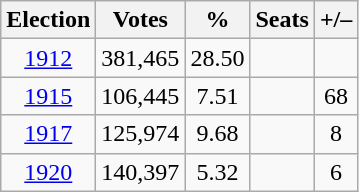<table class=wikitable style=text-align:center>
<tr>
<th>Election</th>
<th>Votes</th>
<th>%</th>
<th>Seats</th>
<th>+/–</th>
</tr>
<tr>
<td><a href='#'>1912</a></td>
<td>381,465</td>
<td>28.50</td>
<td></td>
<td></td>
</tr>
<tr>
<td><a href='#'>1915</a></td>
<td>106,445</td>
<td>7.51</td>
<td></td>
<td> 68</td>
</tr>
<tr>
<td><a href='#'>1917</a></td>
<td>125,974</td>
<td>9.68</td>
<td></td>
<td> 8</td>
</tr>
<tr>
<td><a href='#'>1920</a></td>
<td>140,397</td>
<td>5.32</td>
<td></td>
<td> 6</td>
</tr>
</table>
